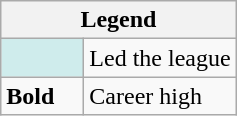<table class="wikitable mw-collapsible mw-collapsed">
<tr>
<th colspan="2">Legend</th>
</tr>
<tr>
<td style="background:#cfecec; width:3em;"></td>
<td>Led the league</td>
</tr>
<tr>
<td><strong>Bold</strong></td>
<td>Career high</td>
</tr>
</table>
